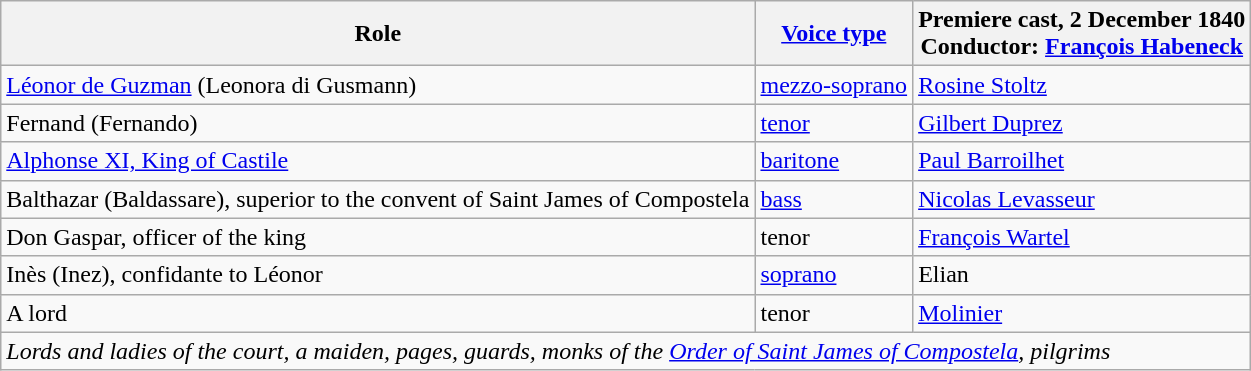<table class="wikitable">
<tr>
<th>Role</th>
<th><a href='#'>Voice type</a></th>
<th>Premiere cast, 2 December 1840<br>Conductor: <a href='#'>François Habeneck</a></th>
</tr>
<tr>
<td><a href='#'>Léonor de Guzman</a> (Leonora di Gusmann)</td>
<td><a href='#'>mezzo-soprano</a></td>
<td><a href='#'>Rosine Stoltz</a></td>
</tr>
<tr>
<td>Fernand (Fernando)</td>
<td><a href='#'>tenor</a></td>
<td><a href='#'>Gilbert Duprez</a></td>
</tr>
<tr>
<td><a href='#'>Alphonse XI, King of Castile</a></td>
<td><a href='#'>baritone</a></td>
<td><a href='#'>Paul Barroilhet</a></td>
</tr>
<tr>
<td>Balthazar (Baldassare), superior to the convent of Saint James of Compostela</td>
<td><a href='#'>bass</a></td>
<td><a href='#'>Nicolas Levasseur</a></td>
</tr>
<tr>
<td>Don Gaspar, officer of the king</td>
<td>tenor</td>
<td><a href='#'>François Wartel</a></td>
</tr>
<tr>
<td>Inès (Inez), confidante to Léonor</td>
<td><a href='#'>soprano</a></td>
<td>Elian</td>
</tr>
<tr>
<td>A lord</td>
<td>tenor</td>
<td><a href='#'>Molinier</a></td>
</tr>
<tr>
<td colspan="3"><em>Lords and ladies of the court, a maiden, pages, guards, monks of the <a href='#'>Order of Saint James of Compostela</a>, pilgrims</em></td>
</tr>
</table>
